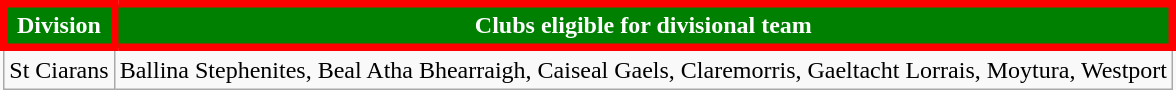<table class="wikitable sortable">
<tr>
<th style="background:green;color: white;border:5px solid red">Division</th>
<th style="background:green;color: white;border:5px solid red">Clubs eligible for divisional team</th>
</tr>
<tr>
<td>St Ciarans</td>
<td>Ballina Stephenites, Beal Atha Bhearraigh, Caiseal Gaels, Claremorris, Gaeltacht Lorrais, Moytura, Westport</td>
</tr>
</table>
